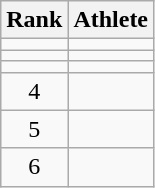<table class="wikitable" style="text-align:center">
<tr>
<th>Rank</th>
<th>Athlete</th>
</tr>
<tr>
<td></td>
<td align=left></td>
</tr>
<tr>
<td></td>
<td align=left></td>
</tr>
<tr>
<td></td>
<td align=left></td>
</tr>
<tr>
<td>4</td>
<td align=left></td>
</tr>
<tr>
<td>5</td>
<td align=left></td>
</tr>
<tr>
<td>6</td>
<td align=left></td>
</tr>
</table>
